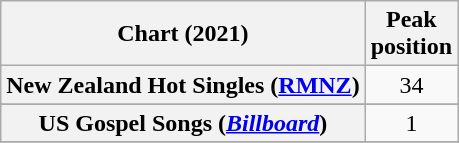<table class="wikitable plainrowheaders sortable" style="text-align:center">
<tr>
<th scope="col">Chart (2021)</th>
<th scope="col">Peak<br>position</th>
</tr>
<tr>
<th scope="row">New Zealand Hot Singles (<a href='#'>RMNZ</a>)</th>
<td>34</td>
</tr>
<tr>
</tr>
<tr>
</tr>
<tr>
<th scope="row">US Gospel Songs (<a href='#'><em>Billboard</em></a>)</th>
<td>1</td>
</tr>
<tr>
</tr>
</table>
